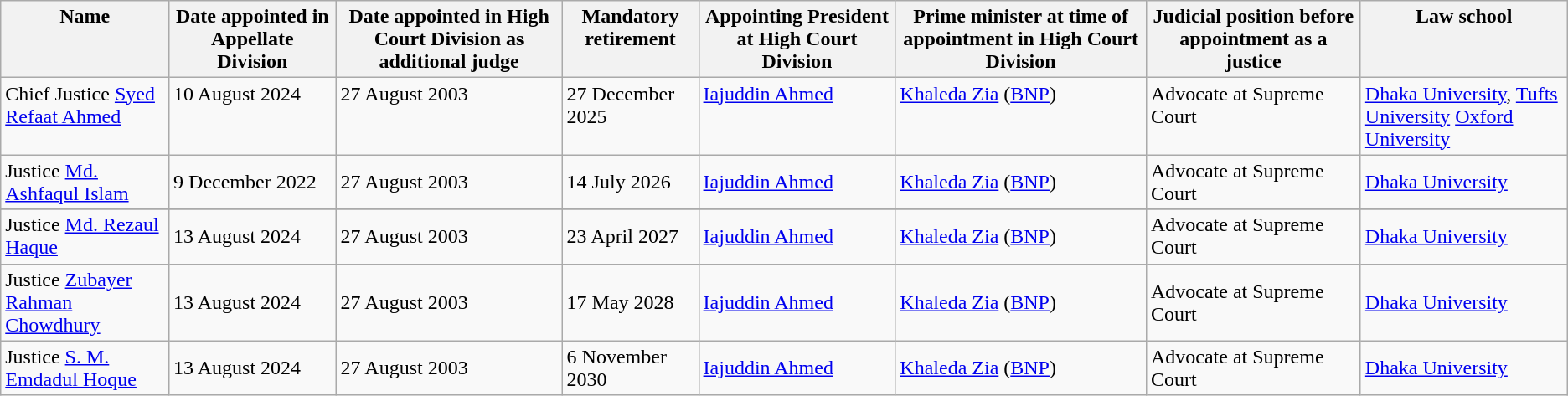<table class="wikitable">
<tr valign="top">
<th>Name</th>
<th>Date appointed in Appellate Division</th>
<th>Date appointed in High Court Division as additional judge</th>
<th>Mandatory retirement</th>
<th>Appointing President at High Court Division</th>
<th>Prime minister at time of appointment in High Court Division</th>
<th>Judicial position before appointment as a justice</th>
<th>Law school</th>
</tr>
<tr valign="top">
<td>Chief Justice <a href='#'>Syed Refaat Ahmed</a></td>
<td>10 August 2024</td>
<td>27 August 2003</td>
<td>27 December 2025</td>
<td><a href='#'>Iajuddin Ahmed</a></td>
<td><a href='#'>Khaleda Zia</a> (<a href='#'>BNP</a>)</td>
<td>Advocate at Supreme Court</td>
<td><a href='#'>Dhaka University</a>, <a href='#'>Tufts University</a> <a href='#'>Oxford University</a></td>
</tr>
<tr>
<td>Justice <a href='#'>Md. Ashfaqul Islam</a></td>
<td>9 December 2022</td>
<td>27 August 2003</td>
<td>14 July 2026</td>
<td><a href='#'>Iajuddin Ahmed</a></td>
<td><a href='#'>Khaleda Zia</a> (<a href='#'>BNP</a>)</td>
<td>Advocate at Supreme Court</td>
<td><a href='#'>Dhaka University</a></td>
</tr>
<tr>
</tr>
<tr>
<td>Justice <a href='#'>Md. Rezaul Haque</a></td>
<td>13 August 2024</td>
<td>27 August 2003</td>
<td>23 April 2027</td>
<td><a href='#'>Iajuddin Ahmed</a></td>
<td><a href='#'>Khaleda Zia</a> (<a href='#'>BNP</a>)</td>
<td>Advocate at Supreme Court</td>
<td><a href='#'>Dhaka University</a></td>
</tr>
<tr>
<td>Justice <a href='#'>Zubayer Rahman Chowdhury</a></td>
<td>13 August 2024</td>
<td>27 August 2003</td>
<td>17 May 2028</td>
<td><a href='#'>Iajuddin Ahmed</a></td>
<td><a href='#'>Khaleda Zia</a> (<a href='#'>BNP</a>)</td>
<td>Advocate at Supreme Court</td>
<td><a href='#'>Dhaka University</a></td>
</tr>
<tr>
<td>Justice <a href='#'>S. M. Emdadul Hoque</a></td>
<td>13 August 2024</td>
<td>27 August 2003</td>
<td>6 November 2030</td>
<td><a href='#'>Iajuddin Ahmed</a></td>
<td><a href='#'>Khaleda Zia</a> (<a href='#'>BNP</a>)</td>
<td>Advocate at Supreme Court</td>
<td><a href='#'>Dhaka University</a></td>
</tr>
</table>
